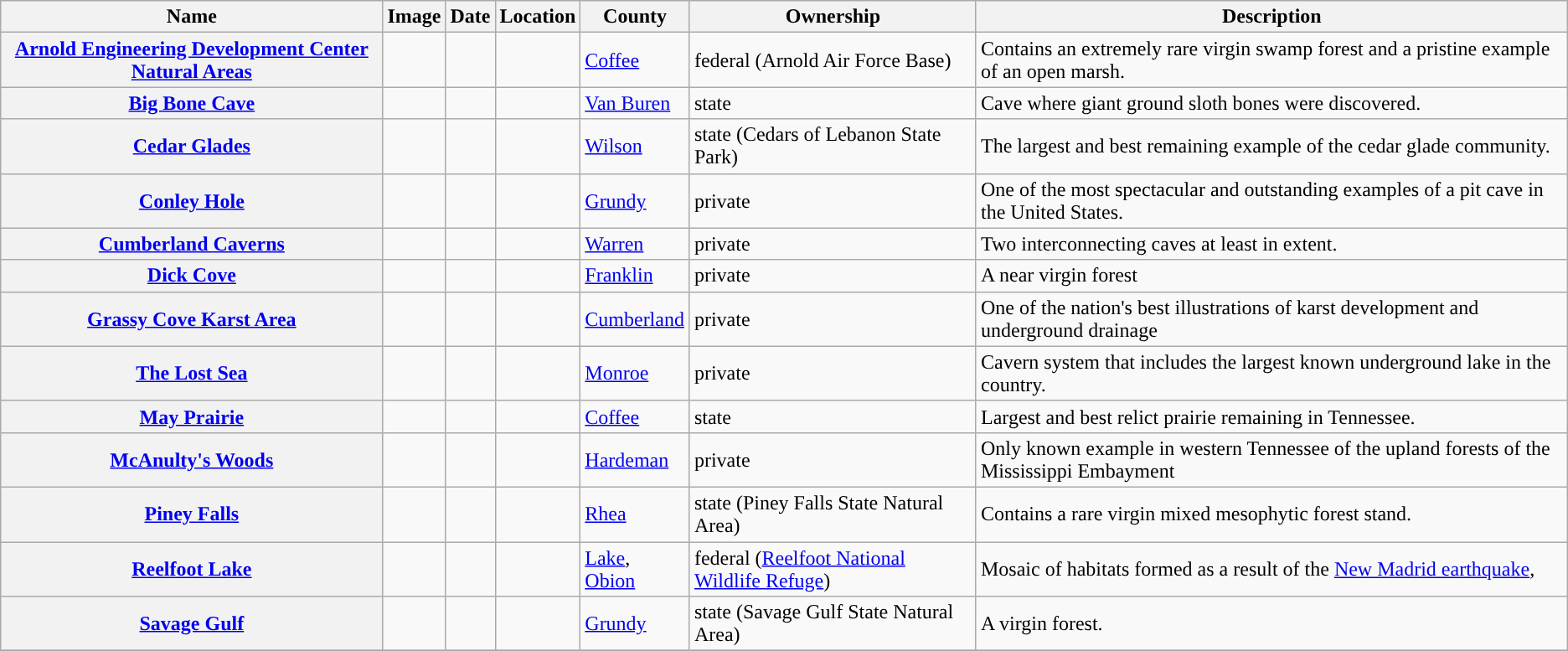<table class="wikitable sortable" align="center">
<tr>
<th style="background-color:">Name</th>
<th style="background-color:">Image</th>
<th style="background-color:">Date</th>
<th style="background-color:">Location</th>
<th style="background-color:">County</th>
<th style="background-color:">Ownership</th>
<th style="background-color:">Description</th>
</tr>
<tr>
<th><a href='#'>Arnold Engineering Development Center Natural Areas</a></th>
<td></td>
<td></td>
<td></td>
<td><a href='#'>Coffee</a></td>
<td>federal (Arnold Air Force Base)</td>
<td>Contains an extremely rare virgin swamp forest and a pristine example of an open marsh.</td>
</tr>
<tr>
<th><a href='#'>Big Bone Cave</a></th>
<td></td>
<td></td>
<td></td>
<td><a href='#'>Van Buren</a></td>
<td>state</td>
<td>Cave where giant ground sloth bones were discovered.</td>
</tr>
<tr>
<th><a href='#'>Cedar Glades</a></th>
<td></td>
<td></td>
<td></td>
<td><a href='#'>Wilson</a></td>
<td>state (Cedars of Lebanon State Park)</td>
<td>The largest and best remaining example of the cedar glade community.</td>
</tr>
<tr>
<th><a href='#'>Conley Hole</a></th>
<td></td>
<td></td>
<td></td>
<td><a href='#'>Grundy</a></td>
<td>private</td>
<td>One of the most spectacular and outstanding examples of a pit cave in the United States.</td>
</tr>
<tr>
<th><a href='#'>Cumberland Caverns</a></th>
<td></td>
<td></td>
<td></td>
<td><a href='#'>Warren</a></td>
<td>private</td>
<td>Two interconnecting caves at least  in extent.</td>
</tr>
<tr>
<th><a href='#'>Dick Cove</a></th>
<td></td>
<td></td>
<td></td>
<td><a href='#'>Franklin</a></td>
<td>private</td>
<td>A near virgin forest</td>
</tr>
<tr>
<th><a href='#'>Grassy Cove Karst Area</a></th>
<td></td>
<td></td>
<td></td>
<td><a href='#'>Cumberland</a></td>
<td>private</td>
<td>One of the nation's best illustrations of karst development and underground drainage</td>
</tr>
<tr>
<th><a href='#'>The Lost Sea</a></th>
<td></td>
<td></td>
<td></td>
<td><a href='#'>Monroe</a></td>
<td>private</td>
<td>Cavern system that includes the largest known underground lake in the country.</td>
</tr>
<tr>
<th><a href='#'>May Prairie</a></th>
<td></td>
<td></td>
<td></td>
<td><a href='#'>Coffee</a></td>
<td>state</td>
<td>Largest and best relict prairie remaining in Tennessee.</td>
</tr>
<tr>
<th><a href='#'>McAnulty's Woods</a></th>
<td></td>
<td></td>
<td></td>
<td><a href='#'>Hardeman</a></td>
<td>private</td>
<td>Only known example in western Tennessee of the upland forests of the Mississippi Embayment</td>
</tr>
<tr>
<th><a href='#'>Piney Falls</a></th>
<td></td>
<td></td>
<td></td>
<td><a href='#'>Rhea</a></td>
<td>state (Piney Falls State Natural Area)</td>
<td>Contains a rare virgin mixed mesophytic forest stand.</td>
</tr>
<tr>
<th><a href='#'>Reelfoot Lake</a></th>
<td></td>
<td></td>
<td></td>
<td><a href='#'>Lake</a>, <a href='#'>Obion</a></td>
<td>federal (<a href='#'>Reelfoot National Wildlife Refuge</a>)</td>
<td>Mosaic of habitats formed as a result of the <a href='#'>New Madrid earthquake</a>,</td>
</tr>
<tr>
<th><a href='#'>Savage Gulf</a></th>
<td></td>
<td></td>
<td></td>
<td><a href='#'>Grundy</a></td>
<td>state (Savage Gulf State Natural Area)</td>
<td>A virgin forest.</td>
</tr>
<tr>
</tr>
</table>
